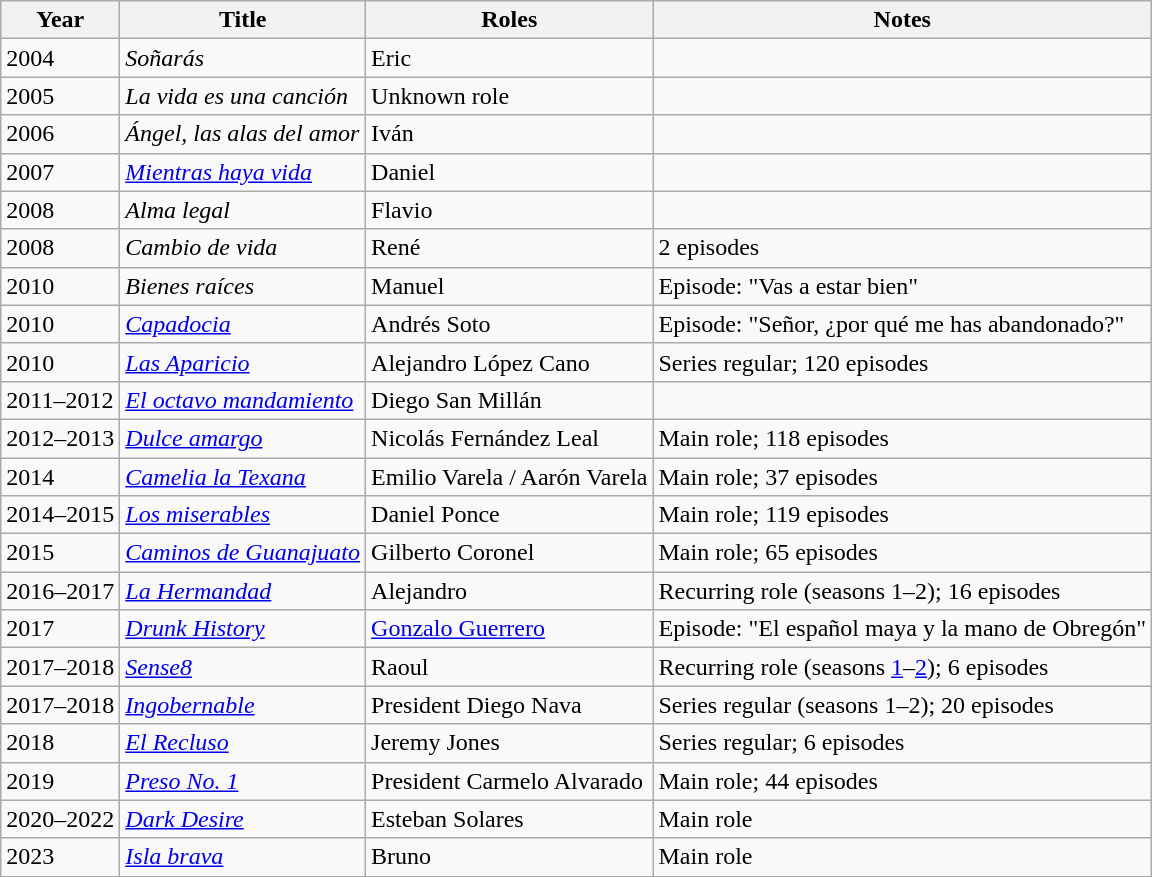<table class="wikitable sortable">
<tr>
<th>Year</th>
<th>Title</th>
<th>Roles</th>
<th>Notes</th>
</tr>
<tr>
<td>2004</td>
<td><em>Soñarás</em></td>
<td>Eric</td>
<td></td>
</tr>
<tr>
<td>2005</td>
<td><em>La vida es una canción</em></td>
<td>Unknown role</td>
<td></td>
</tr>
<tr>
<td>2006</td>
<td><em>Ángel, las alas del amor</em></td>
<td>Iván</td>
<td></td>
</tr>
<tr>
<td>2007</td>
<td><em><a href='#'>Mientras haya vida</a></em></td>
<td>Daniel</td>
<td></td>
</tr>
<tr>
<td>2008</td>
<td><em>Alma legal</em></td>
<td>Flavio</td>
<td></td>
</tr>
<tr>
<td>2008</td>
<td><em>Cambio de vida</em></td>
<td>René</td>
<td>2 episodes</td>
</tr>
<tr>
<td>2010</td>
<td><em>Bienes raíces</em></td>
<td>Manuel</td>
<td>Episode: "Vas a estar bien"</td>
</tr>
<tr>
<td>2010</td>
<td><em><a href='#'>Capadocia</a></em></td>
<td>Andrés Soto</td>
<td>Episode: "Señor, ¿por qué me has abandonado?"</td>
</tr>
<tr>
<td>2010</td>
<td><em><a href='#'>Las Aparicio</a></em></td>
<td>Alejandro López Cano</td>
<td>Series regular; 120 episodes</td>
</tr>
<tr>
<td>2011–2012</td>
<td><em><a href='#'>El octavo mandamiento</a></em></td>
<td>Diego San Millán</td>
<td></td>
</tr>
<tr>
<td>2012–2013</td>
<td><em><a href='#'>Dulce amargo</a></em></td>
<td>Nicolás Fernández Leal</td>
<td>Main role; 118 episodes</td>
</tr>
<tr>
<td>2014</td>
<td><em><a href='#'>Camelia la Texana</a></em></td>
<td>Emilio Varela / Aarón Varela</td>
<td>Main role; 37 episodes</td>
</tr>
<tr>
<td>2014–2015</td>
<td><em><a href='#'>Los miserables</a></em></td>
<td>Daniel Ponce</td>
<td>Main role; 119 episodes</td>
</tr>
<tr>
<td>2015</td>
<td><em><a href='#'>Caminos de Guanajuato</a></em></td>
<td>Gilberto Coronel</td>
<td>Main role; 65 episodes</td>
</tr>
<tr>
<td>2016–2017</td>
<td><em><a href='#'>La Hermandad</a></em></td>
<td>Alejandro</td>
<td>Recurring role (seasons 1–2); 16 episodes</td>
</tr>
<tr>
<td>2017</td>
<td><em><a href='#'>Drunk History</a></em></td>
<td><a href='#'>Gonzalo Guerrero</a></td>
<td>Episode: "El español maya y la mano de Obregón"</td>
</tr>
<tr>
<td>2017–2018</td>
<td><em><a href='#'>Sense8</a></em></td>
<td>Raoul</td>
<td>Recurring role (seasons <a href='#'>1</a>–<a href='#'>2</a>); 6 episodes</td>
</tr>
<tr>
<td>2017–2018</td>
<td><em><a href='#'>Ingobernable</a></em></td>
<td>President Diego Nava</td>
<td>Series regular (seasons 1–2); 20 episodes</td>
</tr>
<tr>
<td>2018</td>
<td><em><a href='#'>El Recluso</a></em></td>
<td>Jeremy Jones</td>
<td>Series regular; 6 episodes</td>
</tr>
<tr>
<td>2019</td>
<td><em><a href='#'>Preso No. 1</a></em></td>
<td>President Carmelo Alvarado</td>
<td>Main role; 44 episodes</td>
</tr>
<tr>
<td>2020–2022</td>
<td><em><a href='#'>Dark Desire</a></em></td>
<td>Esteban Solares</td>
<td>Main role</td>
</tr>
<tr>
<td>2023</td>
<td><em><a href='#'>Isla brava</a></em></td>
<td>Bruno</td>
<td>Main role</td>
</tr>
<tr>
</tr>
</table>
